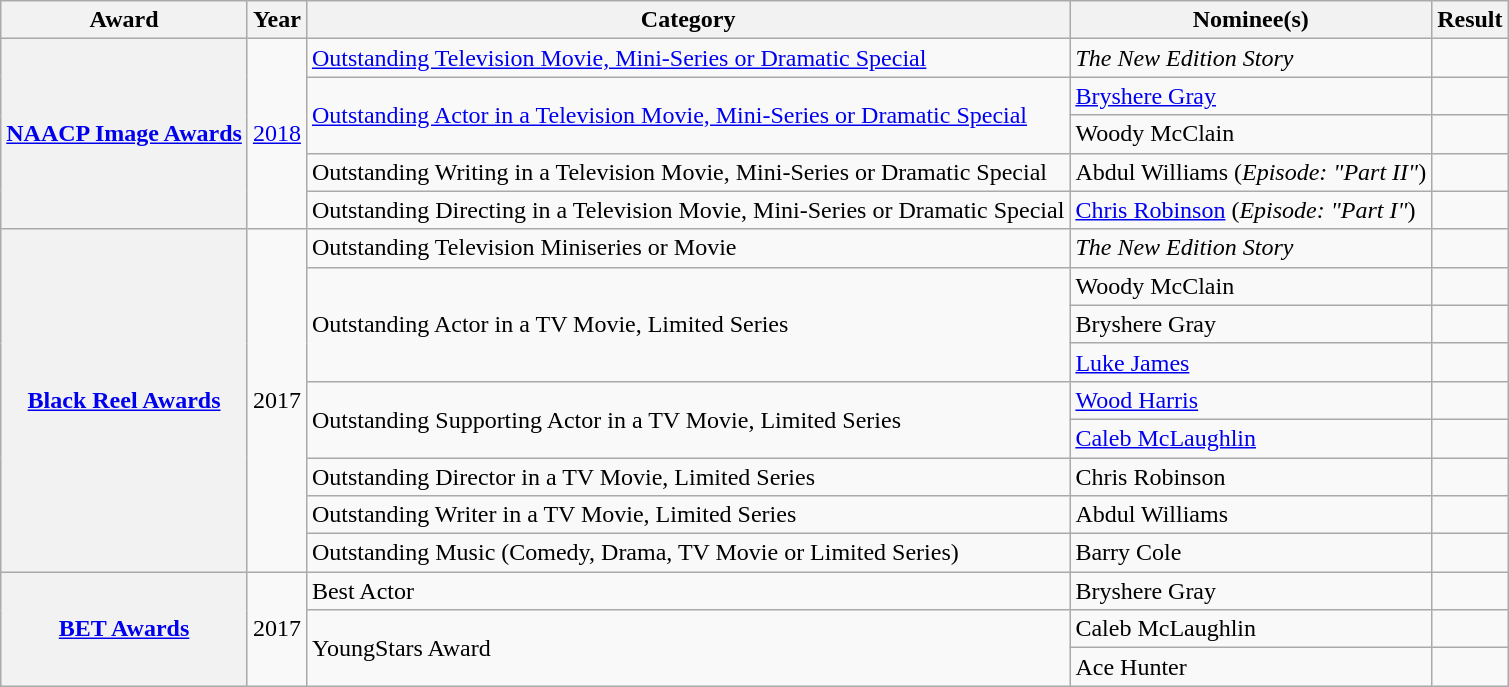<table class="wikitable plainrowheaders">
<tr>
<th scope="col">Award</th>
<th scope="col">Year</th>
<th scope="col">Category</th>
<th scope="col">Nominee(s)</th>
<th scope="col">Result</th>
</tr>
<tr>
<th rowspan="5"><a href='#'>NAACP Image Awards</a></th>
<td rowspan="5"><a href='#'>2018</a></td>
<td><a href='#'>Outstanding Television Movie, Mini-Series or Dramatic Special</a></td>
<td><em>The New Edition Story</em></td>
<td></td>
</tr>
<tr>
<td rowspan="2"><a href='#'>Outstanding Actor in a Television Movie, Mini-Series or Dramatic Special</a></td>
<td><a href='#'>Bryshere Gray</a></td>
<td></td>
</tr>
<tr>
<td>Woody McClain</td>
<td></td>
</tr>
<tr>
<td>Outstanding Writing in a Television Movie, Mini-Series or Dramatic Special</td>
<td>Abdul Williams (<em>Episode: "Part II"</em>)</td>
<td></td>
</tr>
<tr>
<td>Outstanding Directing in a Television Movie, Mini-Series or Dramatic Special</td>
<td><a href='#'>Chris Robinson</a> (<em>Episode: "Part I"</em>)</td>
<td></td>
</tr>
<tr>
<th scope="rowgroup" rowspan="9"><a href='#'>Black Reel Awards</a></th>
<td rowspan="9">2017</td>
<td>Outstanding Television Miniseries or Movie</td>
<td><em>The New Edition Story</em></td>
<td></td>
</tr>
<tr>
<td rowspan="3">Outstanding Actor in a TV Movie, Limited Series</td>
<td>Woody McClain</td>
<td></td>
</tr>
<tr>
<td>Bryshere Gray</td>
<td></td>
</tr>
<tr>
<td><a href='#'>Luke James</a></td>
<td></td>
</tr>
<tr>
<td rowspan="2">Outstanding Supporting Actor in a TV Movie, Limited Series</td>
<td><a href='#'>Wood Harris</a></td>
<td></td>
</tr>
<tr>
<td><a href='#'>Caleb McLaughlin</a></td>
<td></td>
</tr>
<tr>
<td>Outstanding Director in a TV Movie, Limited Series</td>
<td>Chris Robinson</td>
<td></td>
</tr>
<tr>
<td>Outstanding Writer in a TV Movie, Limited Series</td>
<td>Abdul Williams</td>
<td></td>
</tr>
<tr>
<td>Outstanding Music (Comedy, Drama, TV Movie or Limited Series)</td>
<td>Barry Cole</td>
<td></td>
</tr>
<tr>
<th scope="rowgroup" rowspan="3"><a href='#'>BET Awards</a></th>
<td rowspan="3">2017</td>
<td>Best Actor</td>
<td>Bryshere Gray</td>
<td></td>
</tr>
<tr>
<td rowspan="2">YoungStars Award</td>
<td>Caleb McLaughlin</td>
<td></td>
</tr>
<tr>
<td>Ace Hunter</td>
<td></td>
</tr>
</table>
